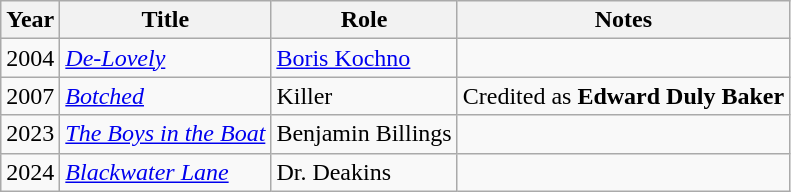<table class="wikitable sortable">
<tr>
<th>Year</th>
<th>Title</th>
<th>Role</th>
<th>Notes</th>
</tr>
<tr>
<td>2004</td>
<td><em><a href='#'>De-Lovely</a></em></td>
<td><a href='#'>Boris Kochno</a></td>
<td></td>
</tr>
<tr>
<td>2007</td>
<td><em><a href='#'>Botched</a></em></td>
<td>Killer</td>
<td>Credited as <strong>Edward Duly Baker</strong></td>
</tr>
<tr>
<td>2023</td>
<td><em><a href='#'>The Boys in the Boat</a></em></td>
<td>Benjamin Billings</td>
<td></td>
</tr>
<tr>
<td>2024</td>
<td><em><a href='#'>Blackwater Lane</a></em></td>
<td>Dr. Deakins</td>
<td></td>
</tr>
</table>
